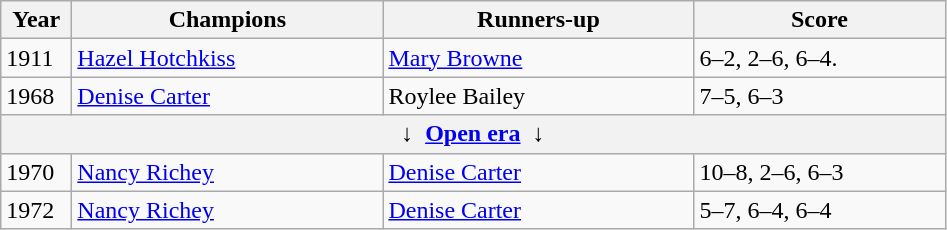<table class="wikitable">
<tr>
<th style="width:40px">Year</th>
<th style="width:200px">Champions</th>
<th style="width:200px">Runners-up</th>
<th style="width:160px" class="unsortable">Score</th>
</tr>
<tr>
<td>1911</td>
<td> <a href='#'>Hazel Hotchkiss</a></td>
<td> <a href='#'>Mary Browne</a></td>
<td>6–2, 2–6, 6–4.</td>
</tr>
<tr>
<td>1968</td>
<td> <a href='#'>Denise Carter</a></td>
<td> Roylee Bailey</td>
<td>7–5, 6–3</td>
</tr>
<tr>
<th colspan=4 align=center>↓  <a href='#'>Open era</a>  ↓</th>
</tr>
<tr>
<td>1970</td>
<td> <a href='#'>Nancy Richey</a></td>
<td> <a href='#'>Denise Carter</a></td>
<td>10–8, 2–6, 6–3</td>
</tr>
<tr>
<td>1972</td>
<td> <a href='#'>Nancy Richey</a></td>
<td> <a href='#'>Denise Carter</a></td>
<td>5–7, 6–4, 6–4</td>
</tr>
</table>
